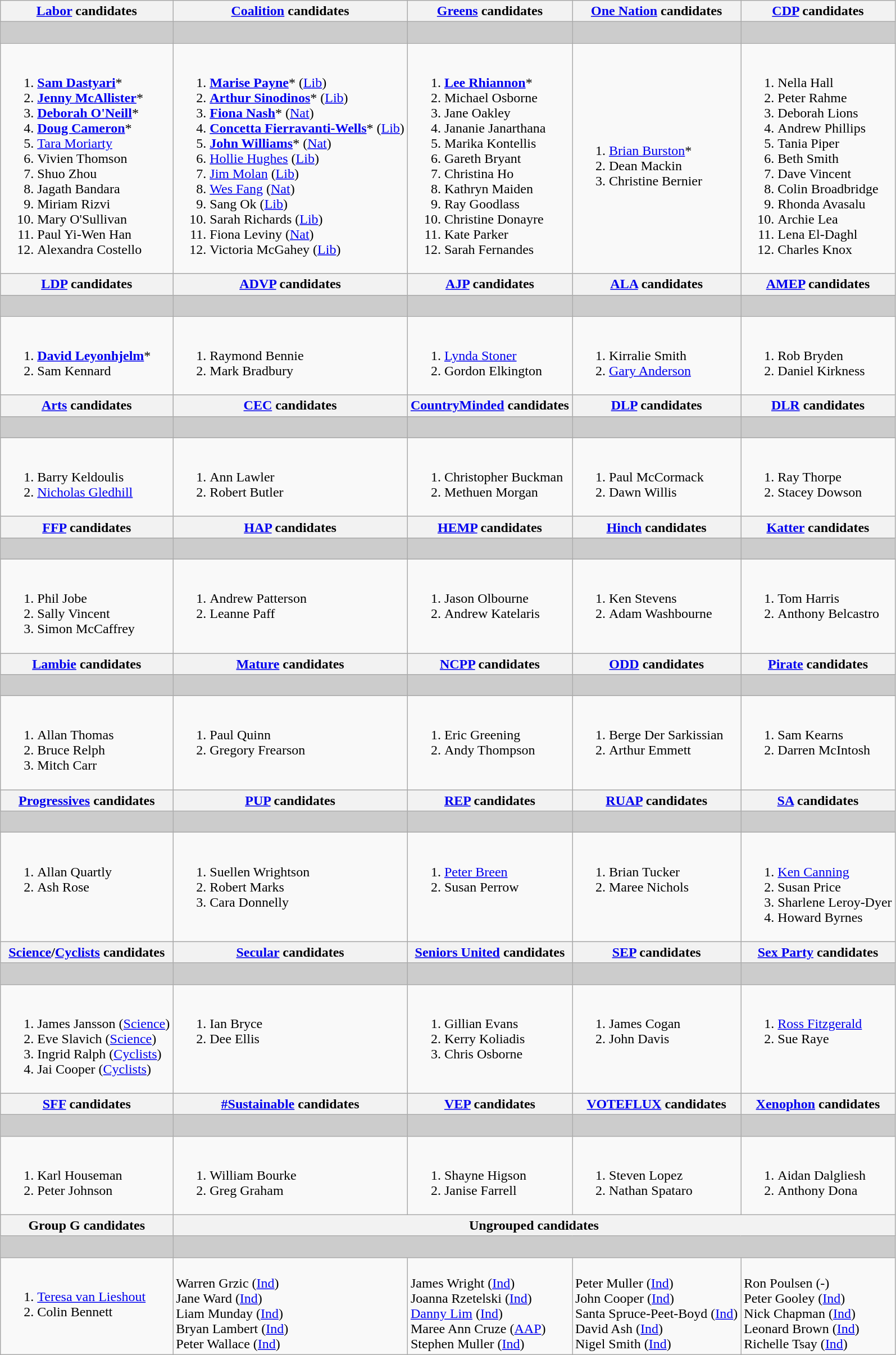<table class="wikitable">
<tr>
<th><a href='#'>Labor</a> candidates</th>
<th><a href='#'>Coalition</a> candidates</th>
<th><a href='#'>Greens</a> candidates</th>
<th><a href='#'>One Nation</a> candidates</th>
<th><a href='#'>CDP</a> candidates</th>
</tr>
<tr style="background:#ccc;">
<td> </td>
<td> </td>
<td> </td>
<td> </td>
<td> </td>
</tr>
<tr>
<td><br><ol><li><strong><a href='#'>Sam Dastyari</a></strong>*</li><li><strong><a href='#'>Jenny McAllister</a></strong>*</li><li><strong><a href='#'>Deborah O'Neill</a></strong>*</li><li><strong><a href='#'>Doug Cameron</a></strong>*</li><li><a href='#'>Tara Moriarty</a></li><li>Vivien Thomson</li><li>Shuo Zhou</li><li>Jagath Bandara</li><li>Miriam Rizvi</li><li>Mary O'Sullivan</li><li>Paul Yi-Wen Han</li><li>Alexandra Costello</li></ol></td>
<td><br><ol><li><strong><a href='#'>Marise Payne</a></strong>* (<a href='#'>Lib</a>)</li><li><strong><a href='#'>Arthur Sinodinos</a></strong>* (<a href='#'>Lib</a>)</li><li><strong><a href='#'>Fiona Nash</a></strong>* (<a href='#'>Nat</a>)</li><li><strong><a href='#'>Concetta Fierravanti-Wells</a></strong>* (<a href='#'>Lib</a>)</li><li><strong><a href='#'>John Williams</a></strong>* (<a href='#'>Nat</a>)</li><li><a href='#'>Hollie Hughes</a> (<a href='#'>Lib</a>)</li><li><a href='#'>Jim Molan</a> (<a href='#'>Lib</a>)</li><li><a href='#'>Wes Fang</a> (<a href='#'>Nat</a>)</li><li>Sang Ok (<a href='#'>Lib</a>)</li><li>Sarah Richards (<a href='#'>Lib</a>)</li><li>Fiona Leviny (<a href='#'>Nat</a>)</li><li>Victoria McGahey (<a href='#'>Lib</a>)</li></ol></td>
<td><br><ol><li><strong><a href='#'>Lee Rhiannon</a></strong>*</li><li>Michael Osborne</li><li>Jane Oakley</li><li>Jananie Janarthana</li><li>Marika Kontellis</li><li>Gareth Bryant</li><li>Christina Ho</li><li>Kathryn Maiden</li><li>Ray Goodlass</li><li>Christine Donayre</li><li>Kate Parker</li><li>Sarah Fernandes</li></ol></td>
<td><br><ol><li><a href='#'>Brian Burston</a>*</li><li>Dean Mackin</li><li>Christine Bernier</li></ol></td>
<td valign=top><br><ol><li>Nella Hall</li><li>Peter Rahme</li><li>Deborah Lions</li><li>Andrew Phillips</li><li>Tania Piper</li><li>Beth Smith</li><li>Dave Vincent</li><li>Colin Broadbridge</li><li>Rhonda Avasalu</li><li>Archie Lea</li><li>Lena El-Daghl</li><li>Charles Knox</li></ol></td>
</tr>
<tr style="background:#ccc;">
<th><a href='#'>LDP</a> candidates</th>
<th><a href='#'>ADVP</a> candidates</th>
<th><a href='#'>AJP</a> candidates</th>
<th><a href='#'>ALA</a> candidates</th>
<th><a href='#'>AMEP</a> candidates</th>
</tr>
<tr style="background:#ccc;">
<td> </td>
<td> </td>
<td> </td>
<td> </td>
<td> </td>
</tr>
<tr>
<td><br><ol><li><strong><a href='#'>David Leyonhjelm</a></strong>*</li><li>Sam Kennard</li></ol></td>
<td valign=top><br><ol><li>Raymond Bennie</li><li>Mark Bradbury</li></ol></td>
<td valign=top><br><ol><li><a href='#'>Lynda Stoner</a></li><li>Gordon Elkington</li></ol></td>
<td valign=top><br><ol><li>Kirralie Smith</li><li><a href='#'>Gary Anderson</a></li></ol></td>
<td valign=top><br><ol><li>Rob Bryden</li><li>Daniel Kirkness</li></ol></td>
</tr>
<tr style="background:#ccc;">
<th><a href='#'>Arts</a> candidates</th>
<th><a href='#'>CEC</a> candidates</th>
<th><a href='#'>CountryMinded</a> candidates</th>
<th><a href='#'>DLP</a> candidates</th>
<th><a href='#'>DLR</a> candidates</th>
</tr>
<tr style="background:#ccc;">
<td> </td>
<td> </td>
<td> </td>
<td> </td>
<td> </td>
</tr>
<tr>
<td valign=top><br><ol><li>Barry Keldoulis</li><li><a href='#'>Nicholas Gledhill</a></li></ol></td>
<td valign=top><br><ol><li>Ann Lawler</li><li>Robert Butler</li></ol></td>
<td valign=top><br><ol><li>Christopher Buckman</li><li>Methuen Morgan</li></ol></td>
<td valign=top><br><ol><li>Paul McCormack</li><li>Dawn Willis</li></ol></td>
<td valign=top><br><ol><li>Ray Thorpe</li><li>Stacey Dowson</li></ol></td>
</tr>
<tr style="background:#ccc;">
<th><a href='#'>FFP</a> candidates</th>
<th><a href='#'>HAP</a> candidates</th>
<th><a href='#'>HEMP</a> candidates</th>
<th><a href='#'>Hinch</a> candidates</th>
<th><a href='#'>Katter</a> candidates</th>
</tr>
<tr style="background:#ccc;">
<td> </td>
<td> </td>
<td> </td>
<td> </td>
<td> </td>
</tr>
<tr>
<td valign=top><br><ol><li>Phil Jobe</li><li>Sally Vincent</li><li>Simon McCaffrey</li></ol></td>
<td valign=top><br><ol><li>Andrew Patterson</li><li>Leanne Paff</li></ol></td>
<td valign=top><br><ol><li>Jason Olbourne</li><li>Andrew Katelaris</li></ol></td>
<td valign=top><br><ol><li>Ken Stevens</li><li>Adam Washbourne</li></ol></td>
<td valign=top><br><ol><li>Tom Harris</li><li>Anthony Belcastro</li></ol></td>
</tr>
<tr style="background:#ccc;">
<th><a href='#'>Lambie</a> candidates</th>
<th><a href='#'>Mature</a> candidates</th>
<th><a href='#'>NCPP</a> candidates</th>
<th><a href='#'>ODD</a> candidates</th>
<th><a href='#'>Pirate</a> candidates</th>
</tr>
<tr style="background:#ccc;">
<td></td>
<td> </td>
<td> </td>
<td> </td>
<td> </td>
</tr>
<tr>
<td valign=top><br><ol><li>Allan Thomas</li><li>Bruce Relph</li><li>Mitch Carr</li></ol></td>
<td valign=top><br><ol><li>Paul Quinn</li><li>Gregory Frearson</li></ol></td>
<td valign=top><br><ol><li>Eric Greening</li><li>Andy Thompson</li></ol></td>
<td valign=top><br><ol><li>Berge Der Sarkissian</li><li>Arthur Emmett</li></ol></td>
<td valign=top><br><ol><li>Sam Kearns</li><li>Darren McIntosh</li></ol></td>
</tr>
<tr style="background:#ccc;">
<th><a href='#'>Progressives</a> candidates</th>
<th><a href='#'>PUP</a> candidates</th>
<th><a href='#'>REP</a> candidates</th>
<th><a href='#'>RUAP</a> candidates</th>
<th><a href='#'>SA</a> candidates</th>
</tr>
<tr style="background:#ccc;">
<td> </td>
<td> </td>
<td> </td>
<td> </td>
<td> </td>
</tr>
<tr>
<td valign=top><br><ol><li>Allan Quartly</li><li>Ash Rose</li></ol></td>
<td valign=top><br><ol><li>Suellen Wrightson</li><li>Robert Marks</li><li>Cara Donnelly</li></ol></td>
<td valign=top><br><ol><li><a href='#'>Peter Breen</a></li><li>Susan Perrow</li></ol></td>
<td valign=top><br><ol><li>Brian Tucker</li><li>Maree Nichols</li></ol></td>
<td valign=top><br><ol><li><a href='#'>Ken Canning</a></li><li>Susan Price</li><li>Sharlene Leroy-Dyer</li><li>Howard Byrnes</li></ol></td>
</tr>
<tr style="background:#ccc;">
<th><a href='#'>Science</a>/<a href='#'>Cyclists</a> candidates</th>
<th><a href='#'>Secular</a> candidates</th>
<th><a href='#'>Seniors United</a> candidates</th>
<th><a href='#'>SEP</a> candidates</th>
<th><a href='#'>Sex Party</a> candidates</th>
</tr>
<tr style="background:#ccc;">
<td> </td>
<td> </td>
<td> </td>
<td> </td>
<td> </td>
</tr>
<tr>
<td valign=top><br><ol><li>James Jansson (<a href='#'>Science</a>)</li><li>Eve Slavich (<a href='#'>Science</a>)</li><li>Ingrid Ralph (<a href='#'>Cyclists</a>)</li><li>Jai Cooper (<a href='#'>Cyclists</a>)</li></ol></td>
<td valign=top><br><ol><li>Ian Bryce</li><li>Dee Ellis</li></ol></td>
<td valign=top><br><ol><li>Gillian Evans</li><li>Kerry Koliadis</li><li>Chris Osborne</li></ol></td>
<td valign=top><br><ol><li>James Cogan</li><li>John Davis</li></ol></td>
<td valign=top><br><ol><li><a href='#'>Ross Fitzgerald</a></li><li>Sue Raye</li></ol></td>
</tr>
<tr style="background:#ccc;">
<th><a href='#'>SFF</a> candidates</th>
<th><a href='#'>#Sustainable</a> candidates</th>
<th><a href='#'>VEP</a> candidates</th>
<th><a href='#'>VOTEFLUX</a> candidates</th>
<th><a href='#'>Xenophon</a> candidates</th>
</tr>
<tr style="background:#ccc;">
<td> </td>
<td> </td>
<td> </td>
<td> </td>
<td> </td>
</tr>
<tr>
<td valign=top><br><ol><li>Karl Houseman</li><li>Peter Johnson</li></ol></td>
<td valign=top><br><ol><li>William Bourke</li><li>Greg Graham</li></ol></td>
<td valign=top><br><ol><li>Shayne Higson</li><li>Janise Farrell</li></ol></td>
<td valign=top><br><ol><li>Steven Lopez</li><li>Nathan Spataro</li></ol></td>
<td valign=top><br><ol><li>Aidan Dalgliesh</li><li>Anthony Dona</li></ol></td>
</tr>
<tr style="background:#ccc;">
<th>Group G candidates</th>
<th colspan=4>Ungrouped candidates</th>
</tr>
<tr style="background:#ccc;">
<td> </td>
<td colspan=4> </td>
</tr>
<tr>
<td valign=top><br><ol><li><a href='#'>Teresa van Lieshout</a></li><li>Colin Bennett</li></ol></td>
<td valign=top><br>Warren Grzic (<a href='#'>Ind</a>)<br>
Jane Ward (<a href='#'>Ind</a>)<br>
Liam Munday (<a href='#'>Ind</a>)<br>
Bryan Lambert (<a href='#'>Ind</a>)<br>
Peter Wallace (<a href='#'>Ind</a>)</td>
<td valign=top><br>James Wright (<a href='#'>Ind</a>)<br>
Joanna Rzetelski (<a href='#'>Ind</a>)<br>
<a href='#'>Danny Lim</a> (<a href='#'>Ind</a>)<br>
Maree Ann Cruze (<a href='#'>AAP</a>)<br>
Stephen Muller (<a href='#'>Ind</a>)</td>
<td valign=top><br>Peter Muller (<a href='#'>Ind</a>)<br>
John Cooper (<a href='#'>Ind</a>)<br>
Santa Spruce-Peet-Boyd (<a href='#'>Ind</a>)<br>
David Ash (<a href='#'>Ind</a>)<br>
Nigel Smith (<a href='#'>Ind</a>)</td>
<td valign=top><br>Ron Poulsen (-)<br>
Peter Gooley (<a href='#'>Ind</a>)<br>
Nick Chapman (<a href='#'>Ind</a>)<br>
Leonard Brown (<a href='#'>Ind</a>)<br>
Richelle Tsay (<a href='#'>Ind</a>)</td>
</tr>
</table>
